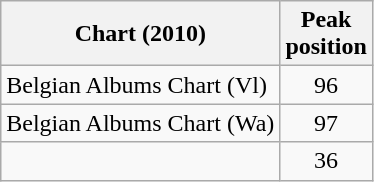<table class="wikitable sortable">
<tr>
<th>Chart (2010)</th>
<th>Peak<br>position</th>
</tr>
<tr>
<td style="text-align: left">Belgian Albums Chart (Vl)</td>
<td style="text-align: center">96</td>
</tr>
<tr>
<td style="text-align: left">Belgian Albums Chart (Wa)</td>
<td style="text-align: center">97</td>
</tr>
<tr>
<td style="text-align: left"></td>
<td style="text-align: center">36</td>
</tr>
</table>
